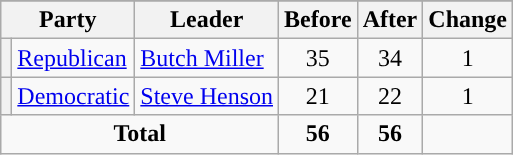<table class="wikitable" style="text-align:center;">
<tr>
</tr>
<tr>
<th colspan=2>Party</th>
<th>Leader</th>
<th>Before</th>
<th>After</th>
<th>Change</th>
</tr>
<tr>
<th style="background-color:"></th>
<td style="text-align:left;"><a href='#'>Republican</a></td>
<td style="text-align:left;"><a href='#'>Butch Miller</a></td>
<td>35</td>
<td>34</td>
<td> 1</td>
</tr>
<tr>
<th style="background-color:"></th>
<td style="text-align:left;"><a href='#'>Democratic</a></td>
<td style="text-align:left;"><a href='#'>Steve Henson</a></td>
<td>21</td>
<td>22</td>
<td> 1</td>
</tr>
<tr>
<td colspan=3><strong>Total</strong></td>
<td><strong>56</strong></td>
<td><strong>56</strong></td>
<td></td>
</tr>
</table>
